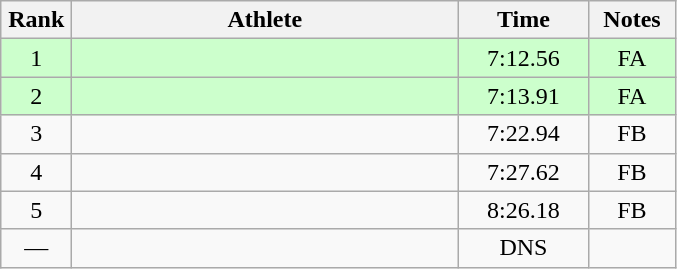<table class=wikitable style="text-align:center">
<tr>
<th width=40>Rank</th>
<th width=250>Athlete</th>
<th width=80>Time</th>
<th width=50>Notes</th>
</tr>
<tr bgcolor="ccffcc">
<td>1</td>
<td align=left></td>
<td>7:12.56</td>
<td>FA</td>
</tr>
<tr bgcolor="ccffcc">
<td>2</td>
<td align=left></td>
<td>7:13.91</td>
<td>FA</td>
</tr>
<tr>
<td>3</td>
<td align=left></td>
<td>7:22.94</td>
<td>FB</td>
</tr>
<tr>
<td>4</td>
<td align=left></td>
<td>7:27.62</td>
<td>FB</td>
</tr>
<tr>
<td>5</td>
<td align=left></td>
<td>8:26.18</td>
<td>FB</td>
</tr>
<tr>
<td>—</td>
<td align=left></td>
<td>DNS</td>
<td></td>
</tr>
</table>
